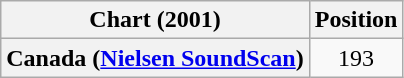<table class="wikitable plainrowheaders" style="text-align:center">
<tr>
<th>Chart (2001)</th>
<th>Position</th>
</tr>
<tr>
<th scope="row">Canada (<a href='#'>Nielsen SoundScan</a>)</th>
<td>193</td>
</tr>
</table>
